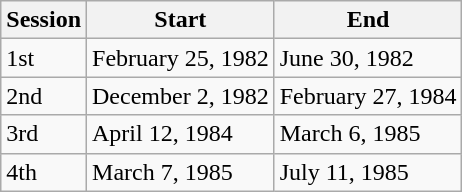<table class="wikitable">
<tr>
<th>Session</th>
<th>Start</th>
<th>End</th>
</tr>
<tr>
<td>1st</td>
<td>February 25, 1982</td>
<td>June 30, 1982</td>
</tr>
<tr>
<td>2nd</td>
<td>December 2, 1982</td>
<td>February 27, 1984</td>
</tr>
<tr>
<td>3rd</td>
<td>April 12, 1984</td>
<td>March 6, 1985</td>
</tr>
<tr>
<td>4th</td>
<td>March 7, 1985</td>
<td>July 11, 1985</td>
</tr>
</table>
